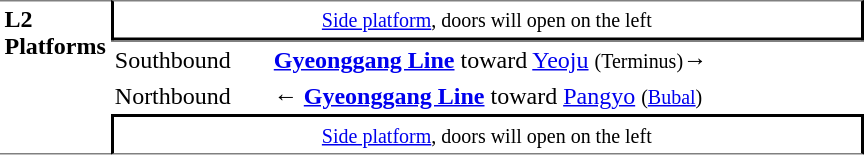<table table border=0 cellspacing=0 cellpadding=3>
<tr>
<td style="border-top:solid 1px gray;border-bottom:solid 1px gray;" width=50 rowspan=10 valign=top><strong>L2<br>Platforms</strong></td>
<td style="border-top:solid 1px gray;border-right:solid 2px black;border-left:solid 2px black;border-bottom:solid 2px black;text-align:center;" colspan=2><small><a href='#'>Side platform</a>, doors will open on the left</small></td>
</tr>
<tr>
<td style="border-bottom:solid 0px gray;border-top:solid 1px gray;" width=100>Southbound</td>
<td style="border-bottom:solid 0px gray;border-top:solid 1px gray;" width=390> <a href='#'><span><strong>Gyeonggang Line</strong></span></a> toward <a href='#'>Yeoju</a> <small>(Terminus)</small>→</td>
</tr>
<tr>
<td>Northbound</td>
<td>← <a href='#'><span><strong>Gyeonggang Line</strong></span></a> toward <a href='#'>Pangyo</a> <small>(<a href='#'>Bubal</a>)</small></td>
</tr>
<tr>
<td style="border-top:solid 2px black;border-right:solid 2px black;border-left:solid 2px black;border-bottom:solid 1px gray;text-align:center;" colspan=2><small><a href='#'>Side platform</a>, doors will open on the left</small></td>
</tr>
</table>
